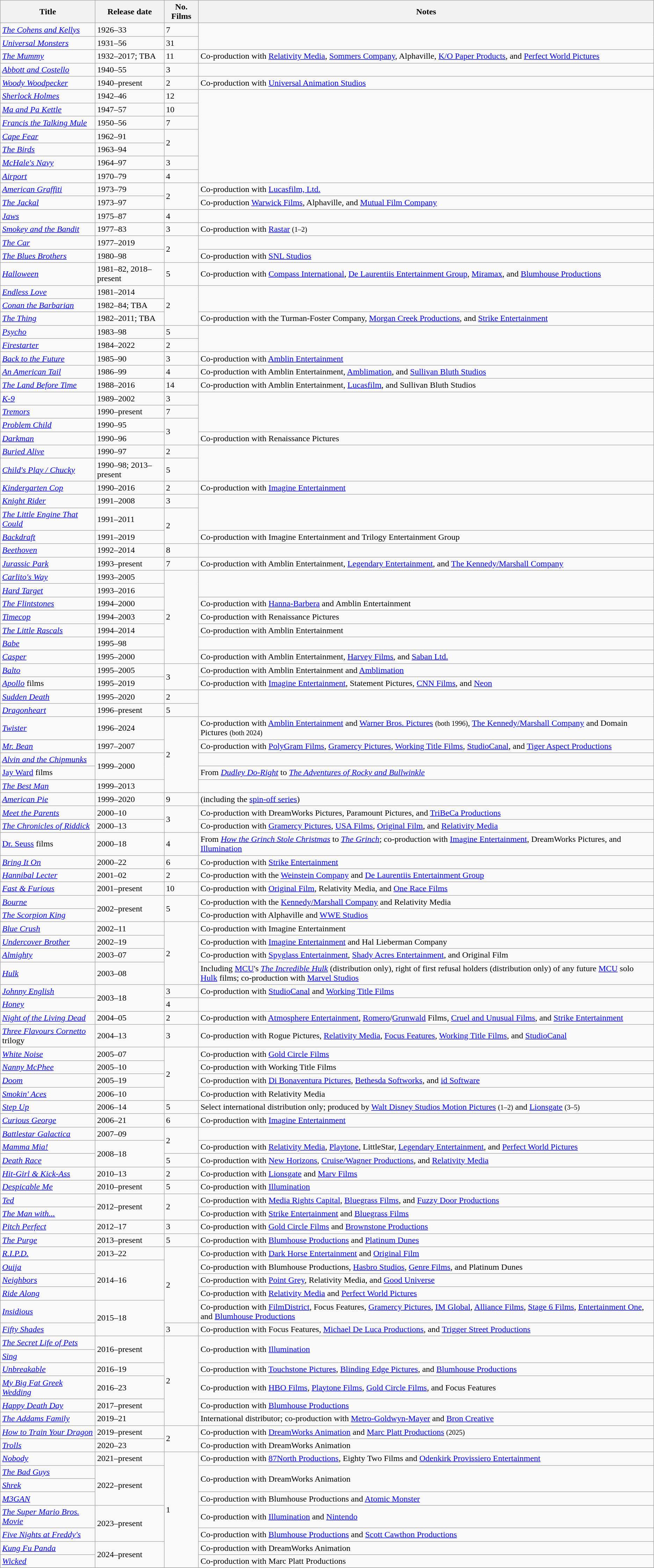<table class="wikitable sortable">
<tr>
<th>Title</th>
<th>Release date</th>
<th>No. Films</th>
<th>Notes</th>
</tr>
<tr>
<td><em><a href='#'>The Cohens and Kellys</a></em></td>
<td>1926–33</td>
<td>7</td>
</tr>
<tr>
<td><em><a href='#'>Universal Monsters</a></em></td>
<td>1931–56</td>
<td>31</td>
</tr>
<tr>
<td><em><a href='#'>The Mummy</a></em></td>
<td>1932–2017; TBA</td>
<td>11</td>
<td>Co-production with <a href='#'>Relativity Media</a>, <a href='#'>Sommers Company</a>, Alphaville, <a href='#'>K/O Paper Products</a>, and <a href='#'>Perfect World Pictures</a></td>
</tr>
<tr>
<td><em><a href='#'>Abbott and Costello</a></em></td>
<td>1940–55</td>
<td>3</td>
<td></td>
</tr>
<tr>
<td><em><a href='#'>Woody Woodpecker</a></em></td>
<td>1940–present</td>
<td>2</td>
<td>Co-production with <a href='#'>Universal Animation Studios</a></td>
</tr>
<tr>
<td><em><a href='#'>Sherlock Holmes</a></em></td>
<td>1942–46</td>
<td>12</td>
</tr>
<tr>
<td><em><a href='#'>Ma and Pa Kettle</a></em></td>
<td>1947–57</td>
<td>10</td>
</tr>
<tr>
<td><em><a href='#'>Francis the Talking Mule</a></em></td>
<td>1950–56</td>
<td>7</td>
</tr>
<tr>
<td><em><a href='#'>Cape Fear</a></em></td>
<td>1962–91</td>
<td rowspan=2>2</td>
</tr>
<tr>
<td><em><a href='#'>The Birds</a></em></td>
<td>1963–94</td>
</tr>
<tr>
<td><em><a href='#'>McHale's Navy</a></em></td>
<td>1964–97</td>
<td>3</td>
</tr>
<tr>
<td><em><a href='#'>Airport</a></em></td>
<td>1970–79</td>
<td>4</td>
</tr>
<tr>
<td><em><a href='#'>American Graffiti</a></em></td>
<td>1973–79</td>
<td rowspan=2>2</td>
<td>Co-production with <a href='#'>Lucasfilm, Ltd.</a></td>
</tr>
<tr>
<td><em><a href='#'>The Jackal</a></em></td>
<td>1973–97</td>
<td>Co-production <a href='#'>Warwick Films</a>, Alphaville, and <a href='#'>Mutual Film Company</a></td>
</tr>
<tr>
<td><em><a href='#'>Jaws</a></em></td>
<td>1975–87</td>
<td>4</td>
</tr>
<tr>
<td><em><a href='#'>Smokey and the Bandit</a></em></td>
<td>1977–83</td>
<td>3</td>
<td>Co-production with <a href='#'>Rastar</a> <small>(1–2)</small></td>
</tr>
<tr>
<td><em><a href='#'>The Car</a></em></td>
<td>1977–2019</td>
<td rowspan=2>2</td>
<td></td>
</tr>
<tr>
<td><em><a href='#'>The Blues Brothers</a></em></td>
<td>1980–98</td>
<td>Co-production with <a href='#'>SNL Studios</a></td>
</tr>
<tr>
<td><em><a href='#'>Halloween</a></em></td>
<td>1981–82, 2018–present</td>
<td>5</td>
<td>Co-production with <a href='#'>Compass International</a>, <a href='#'>De Laurentiis Entertainment Group</a>, <a href='#'>Miramax</a>, and <a href='#'>Blumhouse Productions</a></td>
</tr>
<tr>
<td><em><a href='#'>Endless Love</a></em></td>
<td>1981–2014</td>
<td rowspan=3>2</td>
</tr>
<tr>
<td><em><a href='#'>Conan the Barbarian</a></em></td>
<td>1982–84; TBA</td>
</tr>
<tr>
<td><em><a href='#'>The Thing</a></em></td>
<td>1982–2011; TBA</td>
<td>Co-production with the Turman-Foster Company, <a href='#'>Morgan Creek Productions</a>, and <a href='#'>Strike Entertainment</a></td>
</tr>
<tr>
<td><em><a href='#'>Psycho</a></em></td>
<td>1983–98</td>
<td>5</td>
</tr>
<tr>
<td><em><a href='#'>Firestarter</a></em></td>
<td>1984–2022</td>
<td>2</td>
</tr>
<tr>
<td><em><a href='#'>Back to the Future</a></em></td>
<td>1985–90</td>
<td>3</td>
<td>Co-production with <a href='#'>Amblin Entertainment</a></td>
</tr>
<tr>
<td><em><a href='#'>An American Tail</a></em></td>
<td>1986–99</td>
<td>4</td>
<td>Co-production with Amblin Entertainment, <a href='#'>Amblimation</a>, and <a href='#'>Sullivan Bluth Studios</a></td>
</tr>
<tr>
<td><em><a href='#'>The Land Before Time</a></em></td>
<td>1988–2016</td>
<td>14</td>
<td>Co-production with Amblin Entertainment, <a href='#'>Lucasfilm</a>, and Sullivan Bluth Studios</td>
</tr>
<tr>
<td><em><a href='#'>K-9</a></em></td>
<td>1989–2002</td>
<td>3</td>
</tr>
<tr>
<td><em><a href='#'>Tremors</a></em></td>
<td>1990–present</td>
<td>7</td>
</tr>
<tr>
<td><em><a href='#'>Problem Child</a></em></td>
<td>1990–95</td>
<td rowspan=2>3</td>
</tr>
<tr>
<td><em><a href='#'>Darkman</a></em></td>
<td>1990–96</td>
<td>Co-production with Renaissance Pictures</td>
</tr>
<tr>
<td><em><a href='#'>Buried Alive</a></em></td>
<td>1990–97</td>
<td>2</td>
</tr>
<tr>
<td><em><a href='#'>Child's Play / Chucky</a></em></td>
<td>1990–98; 2013–present</td>
<td>5</td>
</tr>
<tr>
<td><em><a href='#'>Kindergarten Cop</a></em></td>
<td>1990–2016</td>
<td>2</td>
<td>Co-production with <a href='#'>Imagine Entertainment</a></td>
</tr>
<tr>
<td><em><a href='#'>Knight Rider</a></em></td>
<td>1991–2008</td>
<td>3</td>
</tr>
<tr>
<td><em><a href='#'>The Little Engine That Could</a></em></td>
<td>1991–2011</td>
<td rowspan=2>2</td>
</tr>
<tr>
<td><em><a href='#'>Backdraft</a></em></td>
<td>1991–2019</td>
<td>Co-production with Imagine Entertainment and Trilogy Entertainment Group</td>
</tr>
<tr>
<td><em><a href='#'>Beethoven</a></em></td>
<td>1992–2014</td>
<td>8</td>
</tr>
<tr>
<td><em><a href='#'>Jurassic Park</a></em></td>
<td>1993–present</td>
<td>7</td>
<td>Co-production with Amblin Entertainment, <a href='#'>Legendary Entertainment</a>, and <a href='#'>The Kennedy/Marshall Company</a></td>
</tr>
<tr>
<td><em><a href='#'>Carlito's Way</a></em></td>
<td>1993–2005</td>
<td rowspan="7">2</td>
</tr>
<tr>
<td><em><a href='#'>Hard Target</a></em></td>
<td>1993–2016</td>
</tr>
<tr>
<td><em><a href='#'>The Flintstones</a></em></td>
<td>1994–2000</td>
<td>Co-production with <a href='#'>Hanna-Barbera</a> and Amblin Entertainment</td>
</tr>
<tr>
<td><em><a href='#'>Timecop</a></em></td>
<td>1994–2003</td>
<td>Co-production with Renaissance Pictures</td>
</tr>
<tr>
<td><em><a href='#'>The Little Rascals</a></em></td>
<td>1994–2014</td>
<td>Co-production with Amblin Entertainment</td>
</tr>
<tr>
<td><em><a href='#'>Babe</a></em></td>
<td>1995–98</td>
</tr>
<tr>
<td><em><a href='#'>Casper</a></em></td>
<td>1995–2000</td>
<td>Co-production with Amblin Entertainment, <a href='#'>Harvey Films</a>, and <a href='#'>Saban Ltd.</a></td>
</tr>
<tr>
<td><em><a href='#'>Balto</a></em></td>
<td>1995–2005</td>
<td rowspan=2>3</td>
<td>Co-production with Amblin Entertainment and <a href='#'>Amblimation</a></td>
</tr>
<tr>
<td><em><a href='#'>Apollo</a></em> films</td>
<td>1995–2019</td>
<td>Co-production with <a href='#'>Imagine Entertainment</a>, Statement Pictures, <a href='#'>CNN Films</a>, and <a href='#'>Neon</a></td>
</tr>
<tr>
<td><em><a href='#'>Sudden Death</a></em></td>
<td>1995–2020</td>
<td>2</td>
</tr>
<tr>
<td><em><a href='#'>Dragonheart</a></em></td>
<td>1996–present</td>
<td>5</td>
</tr>
<tr>
<td><em><a href='#'>Twister</a></em></td>
<td>1996–2024</td>
<td rowspan=5>2</td>
<td>Co-production with <a href='#'>Amblin Entertainment</a> and <a href='#'>Warner Bros. Pictures</a> <small>(both 1996)</small>, <a href='#'>The Kennedy/Marshall Company</a> and Domain Pictures <small>(both 2024)</small></td>
</tr>
<tr>
<td><em><a href='#'>Mr. Bean</a></em></td>
<td>1997–2007</td>
<td>Co-production with <a href='#'>PolyGram Films</a>, <a href='#'>Gramercy Pictures</a>, <a href='#'>Working Title Films</a>, <a href='#'>StudioCanal</a>, and <a href='#'>Tiger Aspect Productions</a></td>
</tr>
<tr>
<td><em><a href='#'>Alvin and the Chipmunks</a></em></td>
<td rowspan=2>1999–2000</td>
</tr>
<tr>
<td><a href='#'>Jay Ward</a> films</td>
<td>From <em><a href='#'>Dudley Do-Right</a></em> to <em><a href='#'>The Adventures of Rocky and Bullwinkle</a></em></td>
</tr>
<tr>
<td><em><a href='#'>The Best Man</a></em></td>
<td>1999–2013</td>
</tr>
<tr>
<td><em><a href='#'>American Pie</a></em></td>
<td>1999–2020</td>
<td>9</td>
<td>(including the <a href='#'>spin-off series</a>)</td>
</tr>
<tr>
<td><em><a href='#'>Meet the Parents</a></em></td>
<td>2000–10</td>
<td rowspan=2>3</td>
<td>Co-production with DreamWorks Pictures, Paramount Pictures, and <a href='#'>TriBeCa Productions</a></td>
</tr>
<tr>
<td><em><a href='#'>The Chronicles of Riddick</a></em></td>
<td>2000–13</td>
<td>Co-production with <a href='#'>Gramercy Pictures</a>, <a href='#'>USA Films</a>, <a href='#'>Original Film</a>, and <a href='#'>Relativity Media</a></td>
</tr>
<tr>
<td><a href='#'>Dr. Seuss</a> films</td>
<td>2000–18</td>
<td>4</td>
<td>From <em><a href='#'>How the Grinch Stole Christmas</a></em> to <em><a href='#'>The Grinch</a></em>; co-production with <a href='#'>Imagine Entertainment</a>, DreamWorks Pictures, and <a href='#'>Illumination</a></td>
</tr>
<tr>
<td><em><a href='#'>Bring It On</a></em></td>
<td>2000–22</td>
<td>6</td>
<td>Co-production with <a href='#'>Strike Entertainment</a></td>
</tr>
<tr>
<td><em><a href='#'>Hannibal Lecter</a></em></td>
<td>2001–02</td>
<td>2</td>
<td>Co-production with the <a href='#'>Weinstein Company</a> and <a href='#'>De Laurentiis Entertainment Group</a></td>
</tr>
<tr>
<td><em><a href='#'>Fast & Furious</a></em></td>
<td>2001–present</td>
<td>10</td>
<td>Co-production with <a href='#'>Original Film</a>, Relativity Media, and <a href='#'>One Race Films</a></td>
</tr>
<tr>
<td><em><a href='#'>Bourne</a></em></td>
<td rowspan="2">2002–present</td>
<td rowspan="2">5</td>
<td>Co-production with the <a href='#'>Kennedy/Marshall Company</a> and Relativity Media</td>
</tr>
<tr>
<td><em><a href='#'>The Scorpion King</a></em></td>
<td>Co-production with Alphaville and <a href='#'>WWE Studios</a></td>
</tr>
<tr>
<td><em><a href='#'>Blue Crush</a></em></td>
<td>2002–11</td>
<td rowspan="4">2</td>
<td>Co-production with Imagine Entertainment</td>
</tr>
<tr>
<td><em><a href='#'>Undercover Brother</a></em></td>
<td>2002–19</td>
<td>Co-production with <a href='#'>Imagine Entertainment</a> and Hal Lieberman Company</td>
</tr>
<tr>
<td><em><a href='#'>Almighty</a></em></td>
<td>2003–07</td>
<td>Co-production with <a href='#'>Spyglass Entertainment</a>, <a href='#'>Shady Acres Entertainment</a>, and Original Film</td>
</tr>
<tr>
<td><em><a href='#'>Hulk</a></em></td>
<td>2003–08</td>
<td>Including <a href='#'>MCU</a>'s <em><a href='#'>The Incredible Hulk</a></em> (distribution only), right of first refusal holders (distribution only) of any future <a href='#'>MCU</a> solo <a href='#'>Hulk</a> films; co-production with <a href='#'>Marvel Studios</a></td>
</tr>
<tr>
<td><em><a href='#'>Johnny English</a></em></td>
<td rowspan=2>2003–18</td>
<td>3</td>
<td>Co-production with <a href='#'>StudioCanal</a> and <a href='#'>Working Title Films</a></td>
</tr>
<tr>
<td><em><a href='#'>Honey</a></em></td>
<td>4</td>
</tr>
<tr>
<td><em><a href='#'>Night of the Living Dead</a></em></td>
<td>2004–05</td>
<td>2</td>
<td>Co-production with <a href='#'>Atmosphere Entertainment</a>, <a href='#'>Romero</a>/<a href='#'>Grunwald</a> Films, <a href='#'>Cruel and Unusual Films</a>, and <a href='#'>Strike Entertainment</a></td>
</tr>
<tr>
<td><em><a href='#'>Three Flavours Cornetto</a></em> trilogy</td>
<td>2004–13</td>
<td>3</td>
<td>Co-production with Rogue Pictures, <a href='#'>Relativity Media</a>, <a href='#'>Focus Features</a>, <a href='#'>Working Title Films</a>, and <a href='#'>StudioCanal</a></td>
</tr>
<tr>
<td><em><a href='#'>White Noise</a></em></td>
<td>2005–07</td>
<td rowspan=4>2</td>
<td>Co-production with <a href='#'>Gold Circle Films</a></td>
</tr>
<tr>
<td><em><a href='#'>Nanny McPhee</a></em></td>
<td>2005–10</td>
<td>Co-production with Working Title Films</td>
</tr>
<tr>
<td><em><a href='#'>Doom</a></em></td>
<td>2005–19</td>
<td>Co-production with <a href='#'>Di Bonaventura Pictures</a>, <a href='#'>Bethesda Softworks</a>, and <a href='#'>id Software</a></td>
</tr>
<tr>
<td><em><a href='#'>Smokin' Aces</a></em></td>
<td>2006–10</td>
<td>Co-production with Relativity Media</td>
</tr>
<tr>
<td><em><a href='#'>Step Up</a></em></td>
<td>2006–14</td>
<td>5</td>
<td>Select international distribution only; produced by <a href='#'>Walt Disney Studios Motion Pictures</a> <small>(1–2)</small> and <a href='#'>Lionsgate</a> <small>(3–5)</small></td>
</tr>
<tr>
<td><em><a href='#'>Curious George</a></em></td>
<td>2006–21</td>
<td>6</td>
<td>Co-production with <a href='#'>Imagine Entertainment</a></td>
</tr>
<tr>
<td><em><a href='#'>Battlestar Galactica</a></em></td>
<td>2007–09</td>
<td rowspan=2>2</td>
</tr>
<tr>
<td><em><a href='#'>Mamma Mia!</a></em></td>
<td rowspan="2">2008–18</td>
<td>Co-production with <a href='#'>Relativity Media</a>, <a href='#'>Playtone</a>, LittleStar, <a href='#'>Legendary Entertainment</a>, and <a href='#'>Perfect World Pictures</a></td>
</tr>
<tr>
<td><em><a href='#'>Death Race</a></em></td>
<td>5</td>
<td>Co-production with <a href='#'>New Horizons</a>, <a href='#'>Cruise/Wagner Productions</a>, and <a href='#'>Relativity Media</a></td>
</tr>
<tr>
<td><em><a href='#'>Hit-Girl & Kick-Ass</a></em></td>
<td>2010–13</td>
<td>2</td>
<td>Co-production with <a href='#'>Lionsgate</a> and <a href='#'>Marv Films</a></td>
</tr>
<tr>
<td><em><a href='#'>Despicable Me</a></em></td>
<td>2010–present</td>
<td>5</td>
<td>Co-production with <a href='#'>Illumination</a></td>
</tr>
<tr>
<td><em><a href='#'>Ted</a></em></td>
<td rowspan="2">2012–present</td>
<td rowspan="2">2</td>
<td>Co-production with <a href='#'>Media Rights Capital</a>, <a href='#'>Bluegrass Films</a>, and <a href='#'>Fuzzy Door Productions</a></td>
</tr>
<tr>
<td><em><a href='#'>The Man with...</a></em></td>
<td>Co-production with <a href='#'>Strike Entertainment</a> and <a href='#'>Bluegrass Films</a></td>
</tr>
<tr>
<td><em><a href='#'>Pitch Perfect</a></em></td>
<td>2012–17</td>
<td>3</td>
<td>Co-production with <a href='#'>Gold Circle Films</a> and <a href='#'>Brownstone Productions</a></td>
</tr>
<tr>
<td><em><a href='#'>The Purge</a></em></td>
<td>2013–present</td>
<td>5</td>
<td>Co-production with <a href='#'>Blumhouse Productions</a> and <a href='#'>Platinum Dunes</a></td>
</tr>
<tr>
<td><em><a href='#'>R.I.P.D.</a></em></td>
<td>2013–22</td>
<td rowspan=5>2</td>
<td>Co-production with <a href='#'>Dark Horse Entertainment</a> and <a href='#'>Original Film</a></td>
</tr>
<tr>
<td><em><a href='#'>Ouija</a></em></td>
<td rowspan=3>2014–16</td>
<td>Co-production with Blumhouse Productions, <a href='#'>Hasbro Studios</a>, <a href='#'>Genre Films</a>, and Platinum Dunes</td>
</tr>
<tr>
<td><em><a href='#'>Neighbors</a></em></td>
<td>Co-production with <a href='#'>Point Grey</a>, Relativity Media, and <a href='#'>Good Universe</a></td>
</tr>
<tr>
<td><em><a href='#'>Ride Along</a></em></td>
<td>Co-production with <a href='#'>Relativity Media</a> and <a href='#'>Perfect World Pictures</a></td>
</tr>
<tr>
<td><em><a href='#'>Insidious</a></em></td>
<td rowspan=2>2015–18</td>
<td>Co-production with <a href='#'>FilmDistrict</a>, Focus Features, <a href='#'>Gramercy Pictures</a>, <a href='#'>IM Global</a>, <a href='#'>Alliance Films</a>, <a href='#'>Stage 6 Films</a>, <a href='#'>Entertainment One</a>, and <a href='#'>Blumhouse Productions</a></td>
</tr>
<tr>
<td><em><a href='#'>Fifty Shades</a></em></td>
<td>3</td>
<td>Co-production with Focus Features, <a href='#'>Michael De Luca Productions</a>, and <a href='#'>Trigger Street Productions</a></td>
</tr>
<tr>
<td><em><a href='#'>The Secret Life of Pets</a></em></td>
<td rowspan=2>2016–present</td>
<td rowspan=6>2</td>
<td rowspan=2>Co-production with <a href='#'>Illumination</a></td>
</tr>
<tr>
<td><em><a href='#'>Sing</a></em></td>
</tr>
<tr>
<td><em><a href='#'>Unbreakable</a></em></td>
<td>2016–19</td>
<td>Co-production with <a href='#'>Touchstone Pictures</a>, <a href='#'>Blinding Edge Pictures</a>, and <a href='#'>Blumhouse Productions</a></td>
</tr>
<tr>
<td><em><a href='#'>My Big Fat Greek Wedding</a></em></td>
<td>2016–23</td>
<td>Co-production with <a href='#'>HBO Films</a>, <a href='#'>Playtone Films</a>, <a href='#'>Gold Circle Films</a>, and Focus Features</td>
</tr>
<tr>
<td><em><a href='#'>Happy Death Day</a></em></td>
<td>2017–present</td>
<td>Co-production with <a href='#'>Blumhouse Productions</a></td>
</tr>
<tr>
<td><em><a href='#'>The Addams Family</a></em></td>
<td>2019–21</td>
<td>International distributor; co-production with <a href='#'>Metro-Goldwyn-Mayer</a> and <a href='#'>Bron Creative</a></td>
</tr>
<tr>
<td><em><a href='#'>How to Train Your Dragon</a></em></td>
<td>2019–present</td>
<td rowspan=2>2</td>
<td>Co-production with <a href='#'>DreamWorks Animation</a> and <a href='#'>Marc Platt Productions</a> <small>(2025)</small></td>
</tr>
<tr>
<td><em><a href='#'>Trolls</a></em></td>
<td>2020–23</td>
<td>Co-production with DreamWorks Animation</td>
</tr>
<tr>
<td><em><a href='#'>Nobody</a></em></td>
<td>2021–present</td>
<td rowspan=8>1</td>
<td>Co-production with <a href='#'>87North Productions</a>, Eighty Two Films and <a href='#'>Odenkirk Provissiero Entertainment</a></td>
</tr>
<tr>
<td><em><a href='#'>The Bad Guys</a></em></td>
<td rowspan=3>2022–present</td>
<td rowspan=2>Co-production with DreamWorks Animation</td>
</tr>
<tr>
<td><em><a href='#'>Shrek</a></em></td>
</tr>
<tr>
<td><em><a href='#'>M3GAN</a></em></td>
<td>Co-production with Blumhouse Productions and <a href='#'>Atomic Monster</a></td>
</tr>
<tr>
<td><em><a href='#'>The Super Mario Bros. Movie</a></em></td>
<td rowspan=2>2023–present</td>
<td>Co-production with <a href='#'>Illumination</a> and <a href='#'>Nintendo</a></td>
</tr>
<tr>
<td><em><a href='#'>Five Nights at Freddy's</a></em></td>
<td>Co-production with <a href='#'>Blumhouse Productions</a> and <a href='#'>Scott Cawthon Productions</a></td>
</tr>
<tr>
<td><em><a href='#'>Kung Fu Panda</a></em></td>
<td rowspan=2>2024–present</td>
<td>Co-production with DreamWorks Animation</td>
</tr>
<tr>
<td><em><a href='#'>Wicked</a></em></td>
<td>Co-production with Marc Platt Productions</td>
</tr>
<tr>
</tr>
</table>
